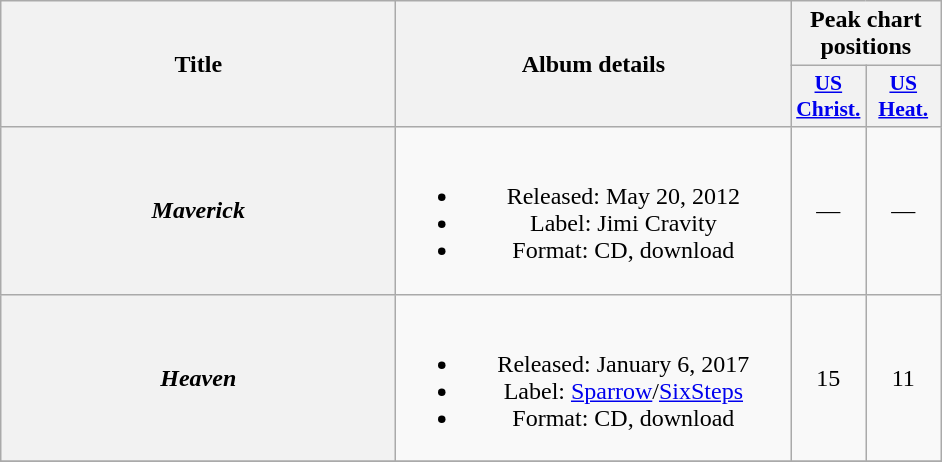<table class="wikitable plainrowheaders" style="text-align:center;">
<tr>
<th scope="col" rowspan="2" style="width:16em;">Title</th>
<th scope="col" rowspan="2" style="width:16em;">Album details</th>
<th scope="col" colspan="2">Peak chart positions</th>
</tr>
<tr>
<th style="width:3em; font-size:90%"><a href='#'>US<br>Christ.</a></th>
<th style="width:3em; font-size:90%"><a href='#'>US<br>Heat.</a></th>
</tr>
<tr>
<th scope="row"><em>Maverick</em></th>
<td><br><ul><li>Released: May 20, 2012</li><li>Label: Jimi Cravity</li><li>Format: CD, download</li></ul></td>
<td>—</td>
<td>—</td>
</tr>
<tr>
<th scope="row"><em>Heaven</em></th>
<td><br><ul><li>Released: January 6, 2017</li><li>Label: <a href='#'>Sparrow</a>/<a href='#'>SixSteps</a></li><li>Format: CD, download</li></ul></td>
<td>15</td>
<td>11</td>
</tr>
<tr>
</tr>
</table>
